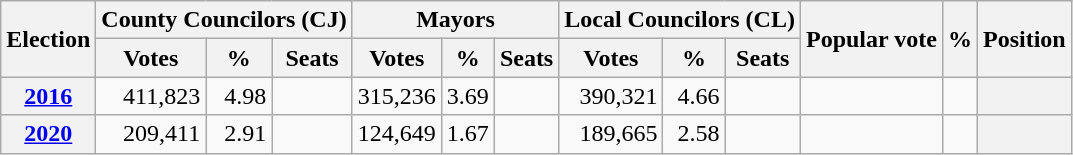<table class="wikitable" style="text-align: right;">
<tr>
<th rowspan="2">Election</th>
<th colspan="3">County Councilors (CJ)</th>
<th colspan="3">Mayors</th>
<th colspan="3">Local Councilors (CL)</th>
<th rowspan="2">Popular vote</th>
<th rowspan="2">%</th>
<th rowspan="2">Position</th>
</tr>
<tr>
<th>Votes</th>
<th>%</th>
<th>Seats</th>
<th>Votes</th>
<th>%</th>
<th>Seats</th>
<th>Votes</th>
<th>%</th>
<th>Seats</th>
</tr>
<tr>
<th><a href='#'>2016</a></th>
<td>411,823</td>
<td>4.98</td>
<td></td>
<td>315,236</td>
<td>3.69</td>
<td></td>
<td>390,321</td>
<td>4.66</td>
<td></td>
<td></td>
<td></td>
<th style="text-align: center;"></th>
</tr>
<tr>
<th><a href='#'>2020</a></th>
<td>209,411</td>
<td>2.91</td>
<td></td>
<td>124,649</td>
<td>1.67</td>
<td></td>
<td>189,665</td>
<td>2.58</td>
<td></td>
<td></td>
<td></td>
<th style="text-align: center;"></th>
</tr>
</table>
